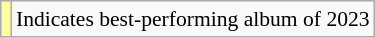<table class="wikitable" style="font-size:90%;">
<tr>
<td style="background-color:#FFFF99"></td>
<td>Indicates best-performing album of 2023</td>
</tr>
</table>
